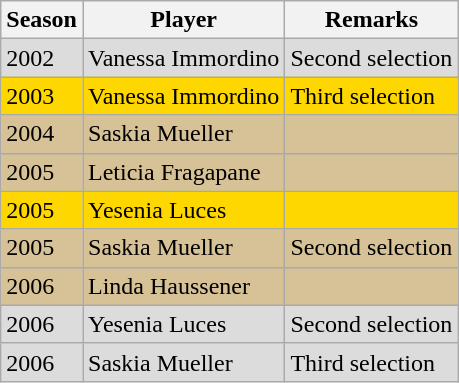<table class="wikitable">
<tr>
<th width=>Season</th>
<th width=>Player</th>
<th width=>Remarks</th>
</tr>
<tr align="left"  style="background: #dcdcdc;">
<td>2002</td>
<td>Vanessa Immordino</td>
<td>Second selection</td>
</tr>
<tr align="left"  style="background: #FFD700;">
<td>2003</td>
<td>Vanessa Immordino</td>
<td>Third selection</td>
</tr>
<tr align="left"  style="background: #d7c297;">
<td>2004</td>
<td>Saskia Mueller</td>
<td></td>
</tr>
<tr align="left"  style="background: #d7c297;">
<td>2005</td>
<td>Leticia Fragapane</td>
<td></td>
</tr>
<tr align="left"  style="background: #FFD700;">
<td>2005</td>
<td>Yesenia Luces</td>
<td></td>
</tr>
<tr align="left"  style="background: #d7c297;">
<td>2005</td>
<td>Saskia Mueller</td>
<td>Second selection</td>
</tr>
<tr align="left"  style="background: #d7c297;">
<td>2006</td>
<td>Linda Haussener</td>
<td></td>
</tr>
<tr align="left"  style="background: #dcdcdc;">
<td>2006</td>
<td>Yesenia Luces</td>
<td>Second selection</td>
</tr>
<tr align="left"  style="background: #dcdcdc;">
<td>2006</td>
<td>Saskia Mueller</td>
<td>Third selection</td>
</tr>
</table>
